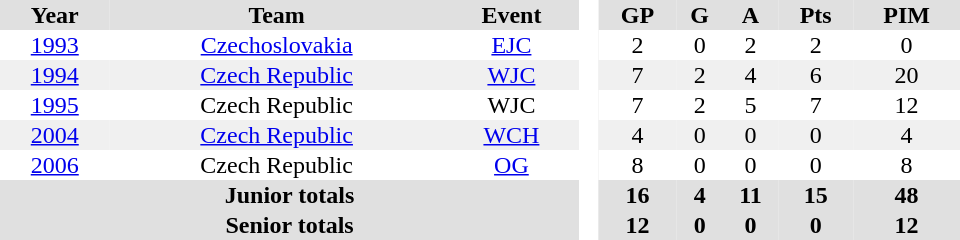<table border="0" cellpadding="1" cellspacing="0" style="text-align:center; width:40em">
<tr ALIGN="center" bgcolor="#e0e0e0">
<th>Year</th>
<th>Team</th>
<th>Event</th>
<th rowspan="99" bgcolor="#ffffff"> </th>
<th>GP</th>
<th>G</th>
<th>A</th>
<th>Pts</th>
<th>PIM</th>
</tr>
<tr>
<td><a href='#'>1993</a></td>
<td><a href='#'>Czechoslovakia</a></td>
<td><a href='#'>EJC</a></td>
<td>2</td>
<td>0</td>
<td>2</td>
<td>2</td>
<td>0</td>
</tr>
<tr bgcolor="#f0f0f0">
<td><a href='#'>1994</a></td>
<td><a href='#'>Czech Republic</a></td>
<td><a href='#'>WJC</a></td>
<td>7</td>
<td>2</td>
<td>4</td>
<td>6</td>
<td>20</td>
</tr>
<tr>
<td><a href='#'>1995</a></td>
<td>Czech Republic</td>
<td>WJC</td>
<td>7</td>
<td>2</td>
<td>5</td>
<td>7</td>
<td>12</td>
</tr>
<tr bgcolor="#f0f0f0">
<td><a href='#'>2004</a></td>
<td><a href='#'>Czech Republic</a></td>
<td><a href='#'>WCH</a></td>
<td>4</td>
<td>0</td>
<td>0</td>
<td>0</td>
<td>4</td>
</tr>
<tr>
<td><a href='#'>2006</a></td>
<td>Czech Republic</td>
<td><a href='#'>OG</a></td>
<td>8</td>
<td>0</td>
<td>0</td>
<td>0</td>
<td>8</td>
</tr>
<tr bgcolor="#e0e0e0">
<th colspan="3">Junior totals</th>
<th>16</th>
<th>4</th>
<th>11</th>
<th>15</th>
<th>48</th>
</tr>
<tr bgcolor="#e0e0e0">
<th colspan="3">Senior totals</th>
<th>12</th>
<th>0</th>
<th>0</th>
<th>0</th>
<th>12</th>
</tr>
</table>
